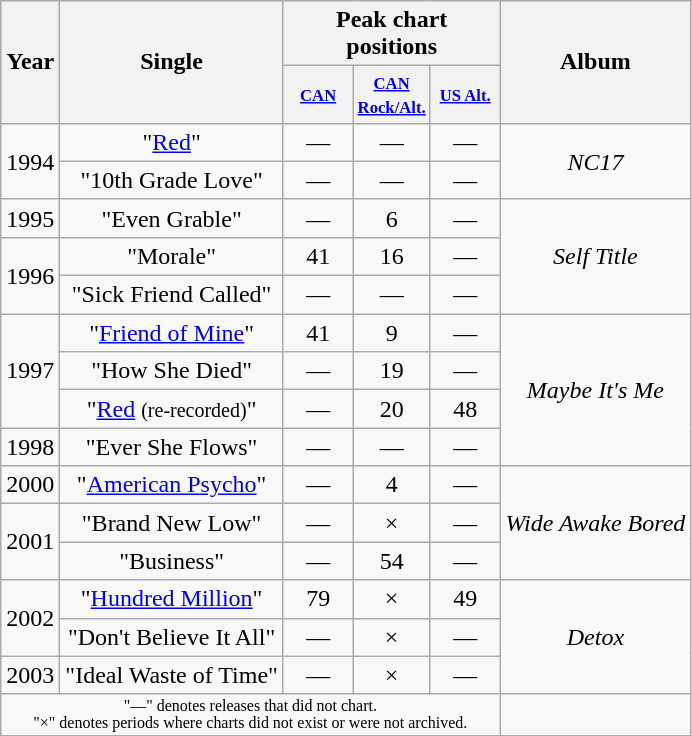<table class="wikitable" style="text-align:center;">
<tr>
<th rowspan="2">Year</th>
<th rowspan="2">Single</th>
<th colspan="3">Peak chart positions</th>
<th rowspan="2">Album</th>
</tr>
<tr style="font-size:smaller;">
<th width="40"><small><a href='#'>CAN</a></small><br></th>
<th width="40"><small><a href='#'>CAN <br>Rock/Alt.</a></small><br></th>
<th width="40"><small><a href='#'>US Alt.</a></small><br></th>
</tr>
<tr>
<td rowspan=2>1994</td>
<td>"<a href='#'>Red</a>"</td>
<td align="center">—</td>
<td align="center">—</td>
<td align="center">—</td>
<td rowspan=2><em>NC17</em></td>
</tr>
<tr>
<td>"10th Grade Love"</td>
<td align="center">—</td>
<td align="center">—</td>
<td align="center">—</td>
</tr>
<tr>
<td>1995</td>
<td>"Even Grable"</td>
<td align="center">—</td>
<td align="center">6</td>
<td align="center">—</td>
<td rowspan=3><em>Self Title</em></td>
</tr>
<tr>
<td rowspan=2>1996</td>
<td>"Morale"</td>
<td align="center">41</td>
<td align="center">16</td>
<td align="center">—</td>
</tr>
<tr>
<td>"Sick Friend Called"</td>
<td align="center">—</td>
<td align="center">—</td>
<td align="center">—</td>
</tr>
<tr>
<td rowspan=3>1997</td>
<td>"<a href='#'>Friend of Mine</a>"</td>
<td align="center">41</td>
<td align="center">9</td>
<td align="center">—</td>
<td rowspan=4><em>Maybe It's Me</em></td>
</tr>
<tr>
<td>"How She Died"</td>
<td align="center">—</td>
<td align="center">19</td>
<td align="center">—</td>
</tr>
<tr>
<td>"<a href='#'>Red</a> <small>(re-recorded)</small>"</td>
<td align="center">—</td>
<td align="center">20</td>
<td align="center">48</td>
</tr>
<tr>
<td>1998</td>
<td>"Ever She Flows"</td>
<td align="center">—</td>
<td align="center">—</td>
<td align="center">—</td>
</tr>
<tr>
<td>2000</td>
<td>"<a href='#'>American Psycho</a>"</td>
<td align="center">—</td>
<td align="center">4</td>
<td align="center">—</td>
<td rowspan=3><em>Wide Awake Bored</em></td>
</tr>
<tr>
<td rowspan=2>2001</td>
<td>"Brand New Low"</td>
<td align="center">—</td>
<td align="center">×</td>
<td align="center">—</td>
</tr>
<tr>
<td>"Business"</td>
<td align="center">—</td>
<td align="center">54</td>
<td align="center">—</td>
</tr>
<tr>
<td rowspan=2>2002</td>
<td>"<a href='#'>Hundred Million</a>"</td>
<td align="center">79</td>
<td align="center">×</td>
<td align="center">49</td>
<td rowspan=3><em>Detox</em></td>
</tr>
<tr>
<td>"Don't Believe It All"</td>
<td align="center">—</td>
<td align="center">×</td>
<td align="center">—</td>
</tr>
<tr>
<td rowspan=1>2003</td>
<td>"Ideal Waste of Time"</td>
<td align="center">—</td>
<td align="center">×</td>
<td align="center">—</td>
</tr>
<tr>
<td colspan="5" style="font-size:8pt">"—" denotes releases that did not chart.<br>"×" denotes periods where charts did not exist or were not archived.</td>
</tr>
</table>
